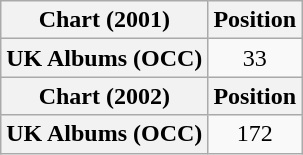<table class="wikitable plainrowheaders" style="text-align:center">
<tr>
<th scope="col">Chart (2001)</th>
<th scope="col">Position</th>
</tr>
<tr>
<th scope="row">UK Albums (OCC)</th>
<td>33</td>
</tr>
<tr>
<th scope="col">Chart (2002)</th>
<th scope="col">Position</th>
</tr>
<tr>
<th scope="row">UK Albums (OCC)</th>
<td>172</td>
</tr>
</table>
